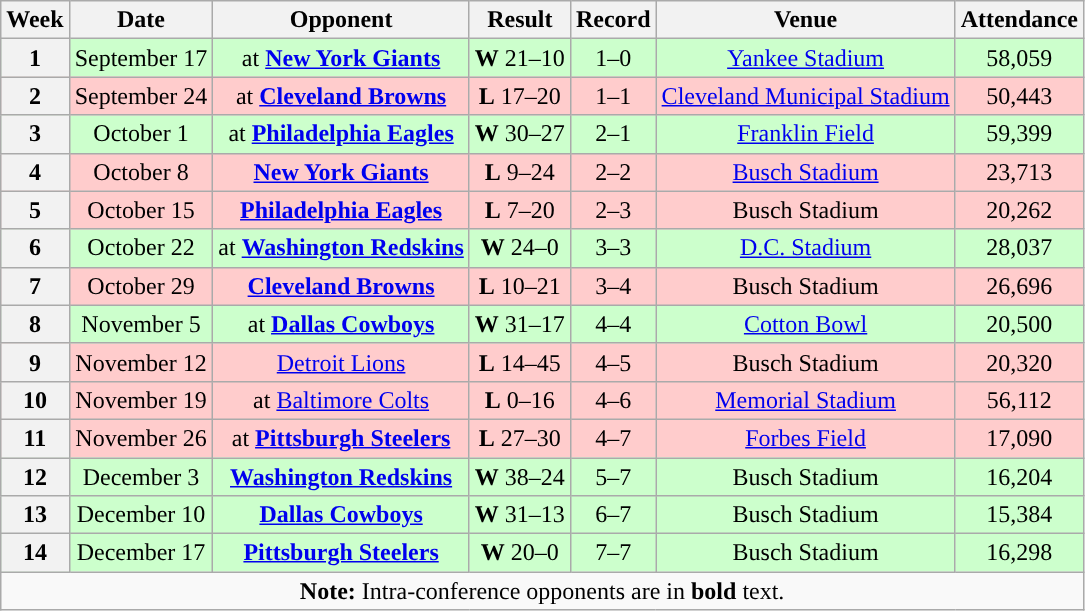<table class="wikitable" style="text-align:center">
<tr>
<th>Week</th>
<th>Date</th>
<th>Opponent</th>
<th>Result</th>
<th>Record</th>
<th>Venue</th>
<th>Attendance</th>
</tr>
<tr style="background:#cfc">
<th>1</th>
<td>September 17</td>
<td>at <strong><a href='#'>New York Giants</a></strong></td>
<td><strong>W</strong> 21–10</td>
<td>1–0</td>
<td><a href='#'>Yankee Stadium</a></td>
<td>58,059</td>
</tr>
<tr style="background:#fcc">
<th>2</th>
<td>September 24</td>
<td>at <strong><a href='#'>Cleveland Browns</a></strong></td>
<td><strong>L</strong> 17–20</td>
<td>1–1</td>
<td><a href='#'>Cleveland Municipal Stadium</a></td>
<td>50,443</td>
</tr>
<tr style="background:#cfc">
<th>3</th>
<td>October 1</td>
<td>at <strong><a href='#'>Philadelphia Eagles</a></strong></td>
<td><strong>W</strong> 30–27</td>
<td>2–1</td>
<td><a href='#'>Franklin Field</a></td>
<td>59,399</td>
</tr>
<tr style="background:#fcc">
<th>4</th>
<td>October 8</td>
<td><strong><a href='#'>New York Giants</a></strong></td>
<td><strong>L</strong> 9–24</td>
<td>2–2</td>
<td><a href='#'>Busch Stadium</a></td>
<td>23,713</td>
</tr>
<tr style="background:#fcc">
<th>5</th>
<td>October 15</td>
<td><strong><a href='#'>Philadelphia Eagles</a></strong></td>
<td><strong>L</strong> 7–20</td>
<td>2–3</td>
<td>Busch Stadium</td>
<td>20,262</td>
</tr>
<tr style="background:#cfc">
<th>6</th>
<td>October 22</td>
<td>at <strong><a href='#'>Washington Redskins</a></strong></td>
<td><strong>W</strong> 24–0</td>
<td>3–3</td>
<td><a href='#'>D.C. Stadium</a></td>
<td>28,037</td>
</tr>
<tr style="background:#fcc">
<th>7</th>
<td>October 29</td>
<td><strong><a href='#'>Cleveland Browns</a></strong></td>
<td><strong>L</strong> 10–21</td>
<td>3–4</td>
<td>Busch Stadium</td>
<td>26,696</td>
</tr>
<tr style="background:#cfc">
<th>8</th>
<td>November 5</td>
<td>at <strong><a href='#'>Dallas Cowboys</a></strong></td>
<td><strong>W</strong> 31–17</td>
<td>4–4</td>
<td><a href='#'>Cotton Bowl</a></td>
<td>20,500</td>
</tr>
<tr style="background:#fcc">
<th>9</th>
<td>November 12</td>
<td><a href='#'>Detroit Lions</a></td>
<td><strong>L</strong> 14–45</td>
<td>4–5</td>
<td>Busch Stadium</td>
<td>20,320</td>
</tr>
<tr style="background:#fcc">
<th>10</th>
<td>November 19</td>
<td>at <a href='#'>Baltimore Colts</a></td>
<td><strong>L</strong> 0–16</td>
<td>4–6</td>
<td><a href='#'>Memorial Stadium</a></td>
<td>56,112</td>
</tr>
<tr style="background:#fcc">
<th>11</th>
<td>November 26</td>
<td>at <strong><a href='#'>Pittsburgh Steelers</a></strong></td>
<td><strong>L</strong> 27–30</td>
<td>4–7</td>
<td><a href='#'>Forbes Field</a></td>
<td>17,090</td>
</tr>
<tr style="background:#cfc">
<th>12</th>
<td>December 3</td>
<td><strong><a href='#'>Washington Redskins</a></strong></td>
<td><strong>W</strong> 38–24</td>
<td>5–7</td>
<td>Busch Stadium</td>
<td>16,204</td>
</tr>
<tr style="background:#cfc">
<th>13</th>
<td>December 10</td>
<td><strong><a href='#'>Dallas Cowboys</a></strong></td>
<td><strong>W</strong> 31–13</td>
<td>6–7</td>
<td>Busch Stadium</td>
<td>15,384</td>
</tr>
<tr style="background:#cfc">
<th>14</th>
<td>December 17</td>
<td><strong><a href='#'>Pittsburgh Steelers</a></strong></td>
<td><strong>W</strong> 20–0</td>
<td>7–7</td>
<td>Busch Stadium</td>
<td>16,298</td>
</tr>
<tr>
<td colspan="8"><strong>Note:</strong> Intra-conference opponents are in <strong>bold</strong> text.</td>
</tr>
</table>
